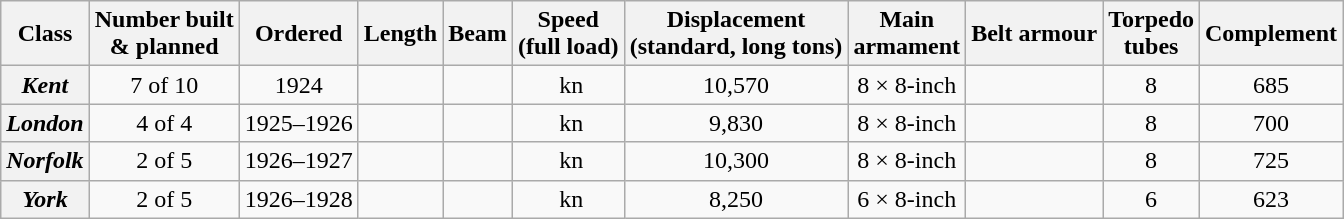<table class="wikitable plainrowheaders" style="text-align:center;">
<tr>
<th scope="col">Class</th>
<th scope="col">Number built<br> & planned</th>
<th scope="col">Ordered</th>
<th scope="col">Length</th>
<th scope="col">Beam</th>
<th scope="col">Speed<br>(full load)</th>
<th scope="col">Displacement<br> (standard, long tons)</th>
<th scope="col">Main<br>armament</th>
<th scope="col">Belt armour<br></th>
<th scope="col">Torpedo<br>tubes</th>
<th scope="col">Complement</th>
</tr>
<tr>
<th scope="row"><em>Kent</em></th>
<td>7 of 10</td>
<td>1924</td>
<td></td>
<td></td>
<td> kn</td>
<td>10,570</td>
<td>8 × 8-inch</td>
<td></td>
<td>8</td>
<td>685</td>
</tr>
<tr>
<th scope="row"><em>London</em></th>
<td>4 of 4</td>
<td>1925–1926</td>
<td></td>
<td></td>
<td> kn</td>
<td>9,830</td>
<td>8 × 8-inch</td>
<td></td>
<td>8</td>
<td>700</td>
</tr>
<tr>
<th scope="row"><em>Norfolk</em></th>
<td>2 of 5</td>
<td>1926–1927</td>
<td></td>
<td></td>
<td> kn</td>
<td>10,300</td>
<td>8 × 8-inch</td>
<td></td>
<td>8</td>
<td>725</td>
</tr>
<tr>
<th scope="row"><em>York</em></th>
<td>2 of 5</td>
<td>1926–1928</td>
<td></td>
<td></td>
<td> kn</td>
<td>8,250</td>
<td>6 × 8-inch</td>
<td></td>
<td>6</td>
<td>623</td>
</tr>
</table>
